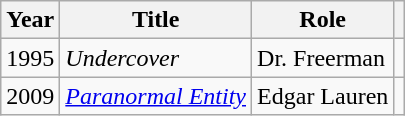<table class="wikitable sortable">
<tr>
<th>Year</th>
<th>Title</th>
<th>Role</th>
<th></th>
</tr>
<tr>
<td>1995</td>
<td><em>Undercover</em></td>
<td>Dr. Freerman</td>
<td></td>
</tr>
<tr>
<td>2009</td>
<td><em><a href='#'>Paranormal Entity</a></em></td>
<td>Edgar Lauren</td>
<td></td>
</tr>
</table>
